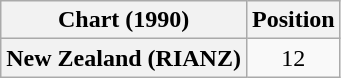<table class="wikitable plainrowheaders" style="text-align:center">
<tr>
<th>Chart (1990)</th>
<th>Position</th>
</tr>
<tr>
<th scope="row">New Zealand (RIANZ)</th>
<td align="center">12</td>
</tr>
</table>
